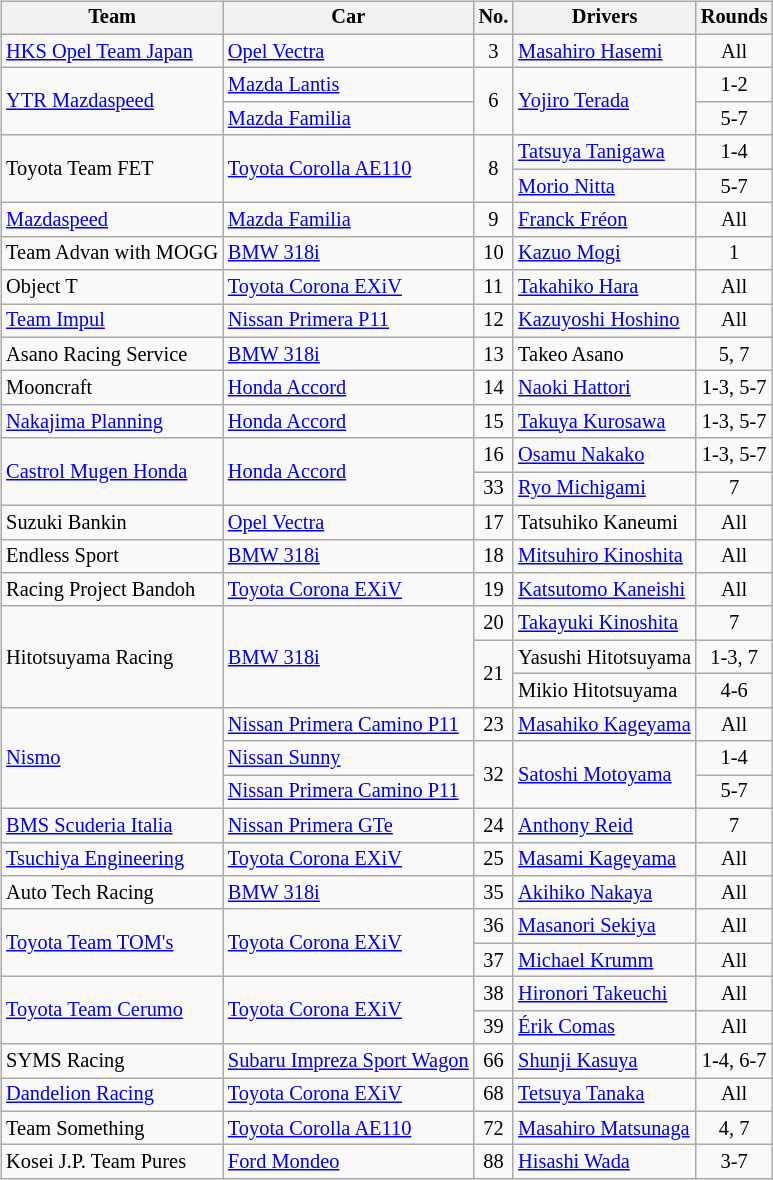<table>
<tr>
<td><br><table class="wikitable" style="font-size: 85%">
<tr>
<th>Team</th>
<th>Car</th>
<th>No.</th>
<th>Drivers</th>
<th>Rounds</th>
</tr>
<tr>
<td><a href='#'>HKS Opel Team Japan</a></td>
<td><a href='#'>Opel Vectra</a></td>
<td align="center">3</td>
<td> <a href='#'>Masahiro Hasemi</a></td>
<td align="center">All</td>
</tr>
<tr>
<td rowspan=2><a href='#'>YTR Mazdaspeed</a></td>
<td><a href='#'>Mazda Lantis</a></td>
<td align="center" rowspan=2>6</td>
<td rowspan=2> <a href='#'>Yojiro Terada</a></td>
<td align="center">1-2</td>
</tr>
<tr>
<td><a href='#'>Mazda Familia</a></td>
<td align="center">5-7</td>
</tr>
<tr>
<td rowspan=2>Toyota Team FET</td>
<td rowspan=2><a href='#'>Toyota Corolla AE110</a></td>
<td align="center" rowspan=2>8</td>
<td> <a href='#'>Tatsuya Tanigawa</a></td>
<td align="center">1-4</td>
</tr>
<tr>
<td> <a href='#'>Morio Nitta</a></td>
<td align="center">5-7</td>
</tr>
<tr>
<td><a href='#'>Mazdaspeed</a></td>
<td><a href='#'>Mazda Familia</a></td>
<td align="center">9</td>
<td> <a href='#'>Franck Fréon</a></td>
<td align="center">All</td>
</tr>
<tr>
<td>Team Advan with MOGG</td>
<td><a href='#'>BMW 318i</a></td>
<td align="center">10</td>
<td> <a href='#'>Kazuo Mogi</a></td>
<td align="center">1</td>
</tr>
<tr>
<td>Object T</td>
<td><a href='#'>Toyota Corona EXiV</a></td>
<td align="center">11</td>
<td> <a href='#'>Takahiko Hara</a></td>
<td align="center">All</td>
</tr>
<tr>
<td><a href='#'>Team Impul</a></td>
<td><a href='#'>Nissan Primera P11</a></td>
<td align="center">12</td>
<td> <a href='#'>Kazuyoshi Hoshino</a></td>
<td align="center">All</td>
</tr>
<tr>
<td>Asano Racing Service</td>
<td><a href='#'>BMW 318i</a></td>
<td align="center">13</td>
<td> Takeo Asano</td>
<td align="center">5, 7</td>
</tr>
<tr>
<td>Mooncraft</td>
<td><a href='#'>Honda Accord</a></td>
<td align="center">14</td>
<td> <a href='#'>Naoki Hattori</a></td>
<td align="center">1-3, 5-7</td>
</tr>
<tr>
<td><a href='#'>Nakajima Planning</a></td>
<td><a href='#'>Honda Accord</a></td>
<td align="center">15</td>
<td> <a href='#'>Takuya Kurosawa</a></td>
<td align="center">1-3, 5-7</td>
</tr>
<tr>
<td rowspan=2><a href='#'>Castrol Mugen Honda</a></td>
<td rowspan=2><a href='#'>Honda Accord</a></td>
<td align="center">16</td>
<td> <a href='#'>Osamu Nakako</a></td>
<td align="center">1-3, 5-7</td>
</tr>
<tr>
<td align="center">33</td>
<td> <a href='#'>Ryo Michigami</a></td>
<td align="center">7</td>
</tr>
<tr>
<td>Suzuki Bankin</td>
<td><a href='#'>Opel Vectra</a></td>
<td align="center">17</td>
<td> Tatsuhiko Kaneumi</td>
<td align="center">All</td>
</tr>
<tr>
<td>Endless Sport</td>
<td><a href='#'>BMW 318i</a></td>
<td align="center">18</td>
<td> <a href='#'>Mitsuhiro Kinoshita</a></td>
<td align="center">All</td>
</tr>
<tr>
<td>Racing Project Bandoh</td>
<td><a href='#'>Toyota Corona EXiV</a></td>
<td align="center">19</td>
<td> <a href='#'>Katsutomo Kaneishi</a></td>
<td align="center">All</td>
</tr>
<tr>
<td rowspan=3>Hitotsuyama Racing</td>
<td rowspan=3><a href='#'>BMW 318i</a></td>
<td align="center">20</td>
<td> <a href='#'>Takayuki Kinoshita</a></td>
<td align="center">7</td>
</tr>
<tr>
<td align="center" rowspan=2>21</td>
<td> Yasushi Hitotsuyama</td>
<td align="center">1-3, 7</td>
</tr>
<tr>
<td> Mikio Hitotsuyama</td>
<td align="center">4-6</td>
</tr>
<tr>
<td rowspan=3><a href='#'>Nismo</a></td>
<td><a href='#'>Nissan Primera Camino P11</a></td>
<td align="center">23</td>
<td> <a href='#'>Masahiko Kageyama</a></td>
<td align="center">All</td>
</tr>
<tr>
<td><a href='#'>Nissan Sunny</a></td>
<td align="center" rowspan=2>32</td>
<td rowspan=2> <a href='#'>Satoshi Motoyama</a></td>
<td align="center">1-4</td>
</tr>
<tr>
<td><a href='#'>Nissan Primera Camino P11</a></td>
<td align="center">5-7</td>
</tr>
<tr>
<td><a href='#'>BMS Scuderia Italia</a></td>
<td><a href='#'>Nissan Primera GTe</a></td>
<td align="center">24</td>
<td> <a href='#'>Anthony Reid</a></td>
<td align="center">7</td>
</tr>
<tr>
<td><a href='#'>Tsuchiya Engineering</a></td>
<td><a href='#'>Toyota Corona EXiV</a></td>
<td align="center">25</td>
<td> <a href='#'>Masami Kageyama</a></td>
<td align="center">All</td>
</tr>
<tr>
<td>Auto Tech Racing</td>
<td><a href='#'>BMW 318i</a></td>
<td align="center">35</td>
<td> <a href='#'>Akihiko Nakaya</a></td>
<td align="center">All</td>
</tr>
<tr>
<td rowspan=2><a href='#'>Toyota Team TOM's</a></td>
<td rowspan=2><a href='#'>Toyota Corona EXiV</a></td>
<td align="center">36</td>
<td> <a href='#'>Masanori Sekiya</a></td>
<td align="center">All</td>
</tr>
<tr>
<td align="center">37</td>
<td> <a href='#'>Michael Krumm</a></td>
<td align="center">All</td>
</tr>
<tr>
<td rowspan=2><a href='#'>Toyota Team Cerumo</a></td>
<td rowspan=2><a href='#'>Toyota Corona EXiV</a></td>
<td align="center">38</td>
<td> <a href='#'>Hironori Takeuchi</a></td>
<td align="center">All</td>
</tr>
<tr>
<td align="center">39</td>
<td> <a href='#'>Érik Comas</a></td>
<td align="center">All</td>
</tr>
<tr>
<td>SYMS Racing</td>
<td><a href='#'>Subaru Impreza Sport Wagon</a></td>
<td align="center">66</td>
<td> <a href='#'>Shunji Kasuya</a></td>
<td align="center">1-4, 6-7</td>
</tr>
<tr>
<td><a href='#'>Dandelion Racing</a></td>
<td><a href='#'>Toyota Corona EXiV</a></td>
<td align="center">68</td>
<td> <a href='#'>Tetsuya Tanaka</a></td>
<td align="center">All</td>
</tr>
<tr>
<td>Team Something</td>
<td><a href='#'>Toyota Corolla AE110</a></td>
<td align="center">72</td>
<td> <a href='#'>Masahiro Matsunaga</a></td>
<td align="center">4, 7</td>
</tr>
<tr>
<td>Kosei J.P. Team Pures</td>
<td><a href='#'>Ford Mondeo</a></td>
<td align="center">88</td>
<td> <a href='#'>Hisashi Wada</a></td>
<td align="center">3-7</td>
</tr>
</table>
</td>
</tr>
</table>
